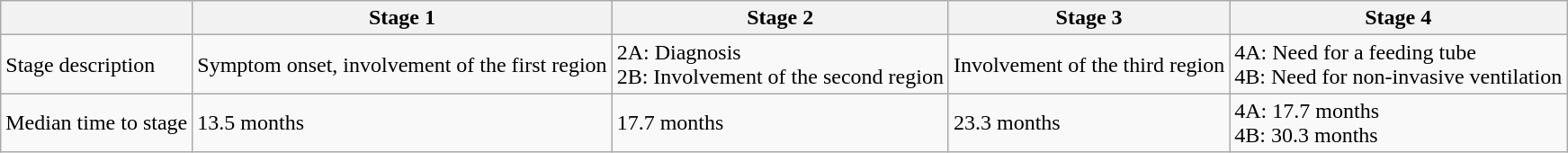<table class="wikitable">
<tr>
<th></th>
<th>Stage 1</th>
<th>Stage 2</th>
<th>Stage 3</th>
<th>Stage 4</th>
</tr>
<tr>
<td>Stage description</td>
<td>Symptom onset, involvement of the first region</td>
<td>2A: Diagnosis<br>2B: Involvement of the second region</td>
<td>Involvement of the third region</td>
<td>4A: Need for a feeding tube<br>4B: Need for non-invasive ventilation</td>
</tr>
<tr>
<td>Median time to stage</td>
<td>13.5 months</td>
<td>17.7 months</td>
<td>23.3 months</td>
<td>4A: 17.7 months<br>4B: 30.3 months</td>
</tr>
</table>
